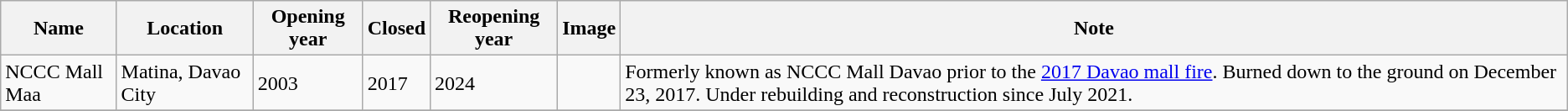<table class="wikitable">
<tr>
<th>Name</th>
<th>Location</th>
<th>Opening year</th>
<th>Closed</th>
<th>Reopening year</th>
<th>Image</th>
<th>Note</th>
</tr>
<tr>
<td>NCCC Mall Maa</td>
<td>Matina, Davao City</td>
<td>2003</td>
<td>2017</td>
<td>2024</td>
<td></td>
<td>Formerly known as NCCC Mall Davao prior to the <a href='#'>2017 Davao mall fire</a>. Burned down to the ground on December 23, 2017. Under rebuilding and reconstruction since July 2021.</td>
</tr>
<tr>
</tr>
</table>
